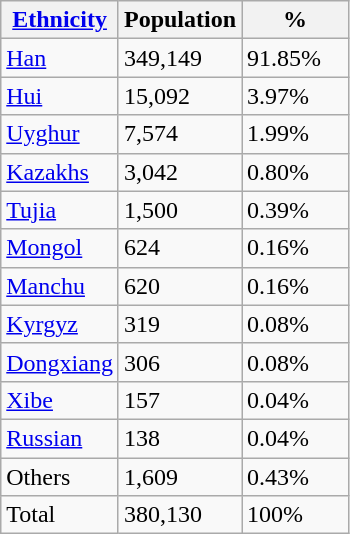<table class="wikitable">
<tr>
<th><a href='#'>Ethnicity</a></th>
<th>Population</th>
<th style="width:4em;">%</th>
</tr>
<tr>
<td style="text-align:left;"><a href='#'>Han</a></td>
<td>349,149</td>
<td>91.85%</td>
</tr>
<tr>
<td style="text-align:left;"><a href='#'>Hui</a></td>
<td>15,092</td>
<td>3.97%</td>
</tr>
<tr>
<td style="text-align:left;"><a href='#'>Uyghur</a></td>
<td>7,574</td>
<td>1.99%</td>
</tr>
<tr>
<td style="text-align:left;"><a href='#'>Kazakhs</a></td>
<td>3,042</td>
<td>0.80%</td>
</tr>
<tr>
<td style="text-align:left;"><a href='#'>Tujia</a></td>
<td>1,500</td>
<td>0.39%</td>
</tr>
<tr>
<td style="text-align:left;"><a href='#'>Mongol</a></td>
<td>624</td>
<td>0.16%</td>
</tr>
<tr>
<td style="text-align:left;"><a href='#'>Manchu</a></td>
<td>620</td>
<td>0.16%</td>
</tr>
<tr>
<td style="text-align:left;"><a href='#'>Kyrgyz</a></td>
<td>319</td>
<td>0.08%</td>
</tr>
<tr>
<td style="text-align:left;"><a href='#'>Dongxiang</a></td>
<td>306</td>
<td>0.08%</td>
</tr>
<tr>
<td style="text-align:left;"><a href='#'>Xibe</a></td>
<td>157</td>
<td>0.04%</td>
</tr>
<tr>
<td style="text-align:left;"><a href='#'>Russian</a></td>
<td>138</td>
<td>0.04%</td>
</tr>
<tr>
<td style="text-align:left;">Others</td>
<td>1,609</td>
<td>0.43%</td>
</tr>
<tr>
<td style="text-align:left;">Total</td>
<td>380,130</td>
<td>100%</td>
</tr>
</table>
